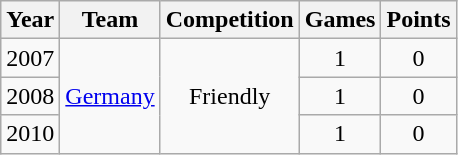<table class="wikitable">
<tr>
<th>Year</th>
<th>Team</th>
<th>Competition</th>
<th>Games</th>
<th>Points</th>
</tr>
<tr align="center">
<td>2007</td>
<td rowspan=3><a href='#'>Germany</a></td>
<td rowspan=3>Friendly</td>
<td>1</td>
<td>0</td>
</tr>
<tr align="center">
<td>2008</td>
<td>1</td>
<td>0</td>
</tr>
<tr align="center">
<td>2010</td>
<td>1</td>
<td>0</td>
</tr>
</table>
